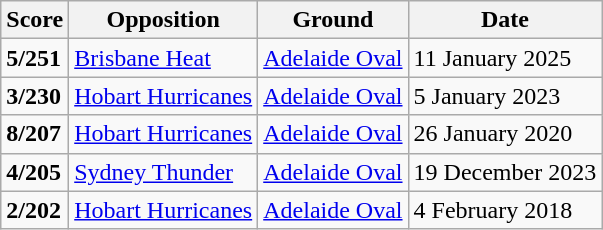<table class="wikitable">
<tr>
<th>Score</th>
<th>Opposition</th>
<th>Ground</th>
<th>Date</th>
</tr>
<tr>
<td><strong>5/251</strong></td>
<td><a href='#'>Brisbane Heat</a></td>
<td><a href='#'>Adelaide Oval</a></td>
<td>11 January 2025</td>
</tr>
<tr>
<td><strong>3/230</strong></td>
<td><a href='#'>Hobart Hurricanes</a></td>
<td><a href='#'>Adelaide Oval</a></td>
<td>5 January 2023</td>
</tr>
<tr>
<td><strong>8/207</strong></td>
<td><a href='#'>Hobart Hurricanes</a></td>
<td><a href='#'>Adelaide Oval</a></td>
<td>26 January 2020</td>
</tr>
<tr>
<td><strong>4/205</strong></td>
<td><a href='#'>Sydney Thunder</a></td>
<td><a href='#'>Adelaide Oval</a></td>
<td>19 December 2023</td>
</tr>
<tr>
<td><strong>2/202</strong></td>
<td><a href='#'>Hobart Hurricanes</a></td>
<td><a href='#'>Adelaide Oval</a></td>
<td>4 February 2018</td>
</tr>
</table>
